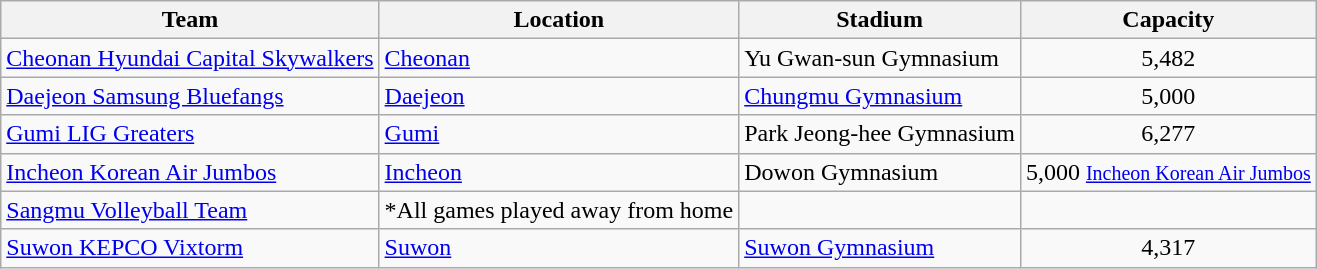<table class="wikitable sortable" style="text-align: left;">
<tr>
<th>Team</th>
<th>Location</th>
<th>Stadium</th>
<th>Capacity</th>
</tr>
<tr>
<td><a href='#'>Cheonan Hyundai Capital Skywalkers</a></td>
<td><a href='#'>Cheonan</a></td>
<td>Yu Gwan-sun Gymnasium</td>
<td align="center">5,482 <small> </small></td>
</tr>
<tr>
<td><a href='#'>Daejeon Samsung Bluefangs</a></td>
<td><a href='#'>Daejeon</a></td>
<td><a href='#'>Chungmu Gymnasium</a></td>
<td align="center">5,000 <small> </small></td>
</tr>
<tr>
<td><a href='#'>Gumi LIG Greaters</a></td>
<td><a href='#'>Gumi</a></td>
<td>Park Jeong-hee Gymnasium</td>
<td align="center">6,277</td>
</tr>
<tr>
<td><a href='#'>Incheon Korean Air Jumbos</a></td>
<td><a href='#'>Incheon</a></td>
<td>Dowon Gymnasium</td>
<td align="center">5,000 <small> <a href='#'>Incheon Korean Air Jumbos</a> </small></td>
</tr>
<tr>
<td><a href='#'>Sangmu Volleyball Team</a></td>
<td>*All games played away from home</td>
<td></td>
</tr>
<tr>
<td><a href='#'>Suwon KEPCO Vixtorm</a></td>
<td><a href='#'>Suwon</a></td>
<td><a href='#'>Suwon Gymnasium</a></td>
<td align="center">4,317 <small> </small></td>
</tr>
</table>
